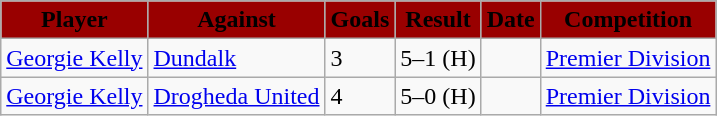<table class="wikitable">
<tr>
<th ! style=background:#990000;color:#000000>Player</th>
<th ! style=background:#990000;color:#000000>Against</th>
<th ! style=background:#990000;color:#000000>Goals</th>
<th ! style=background:#990000;color:#000000>Result</th>
<th ! style=background:#990000;color:#000000>Date</th>
<th style=background:#990000;color:#000000>Competition</th>
</tr>
<tr>
<td> <a href='#'>Georgie Kelly</a></td>
<td><a href='#'>Dundalk</a></td>
<td>3</td>
<td>5–1 (H)</td>
<td></td>
<td><a href='#'>Premier Division</a></td>
</tr>
<tr>
<td> <a href='#'>Georgie Kelly</a></td>
<td><a href='#'>Drogheda United</a></td>
<td>4</td>
<td>5–0 (H)</td>
<td></td>
<td><a href='#'>Premier Division</a></td>
</tr>
</table>
